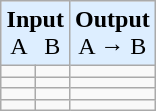<table class="wikitable" style="float:right;">
<tr style="background:#def; text-align:center;">
<td colspan=2><strong>Input</strong><br>A   B</td>
<td><strong>Output</strong><br> A → B</td>
</tr>
<tr>
<td></td>
<td></td>
<td></td>
</tr>
<tr>
<td></td>
<td></td>
<td></td>
</tr>
<tr>
<td></td>
<td></td>
<td></td>
</tr>
<tr>
<td></td>
<td></td>
<td></td>
</tr>
</table>
